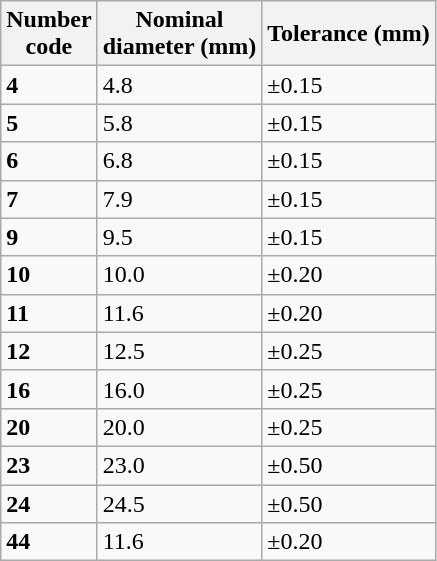<table class=wikitable>
<tr>
<th>Number <br>code</th>
<th>Nominal <br>diameter (mm)</th>
<th>Tolerance (mm)</th>
</tr>
<tr>
<td><strong>4</strong></td>
<td>4.8</td>
<td>±0.15</td>
</tr>
<tr>
<td><strong>5</strong></td>
<td>5.8</td>
<td>±0.15</td>
</tr>
<tr>
<td><strong>6</strong></td>
<td>6.8</td>
<td>±0.15</td>
</tr>
<tr>
<td><strong>7</strong></td>
<td>7.9</td>
<td>±0.15</td>
</tr>
<tr>
<td><strong>9</strong></td>
<td>9.5</td>
<td>±0.15</td>
</tr>
<tr>
<td><strong>10</strong></td>
<td>10.0</td>
<td>±0.20</td>
</tr>
<tr>
<td><strong>11</strong></td>
<td>11.6</td>
<td>±0.20</td>
</tr>
<tr>
<td><strong>12</strong></td>
<td>12.5</td>
<td>±0.25</td>
</tr>
<tr>
<td><strong>16</strong></td>
<td>16.0</td>
<td>±0.25</td>
</tr>
<tr>
<td><strong>20</strong></td>
<td>20.0</td>
<td>±0.25</td>
</tr>
<tr>
<td><strong>23</strong></td>
<td>23.0</td>
<td>±0.50</td>
</tr>
<tr>
<td><strong>24</strong></td>
<td>24.5</td>
<td>±0.50</td>
</tr>
<tr>
<td><strong>44</strong></td>
<td>11.6</td>
<td>±0.20</td>
</tr>
</table>
